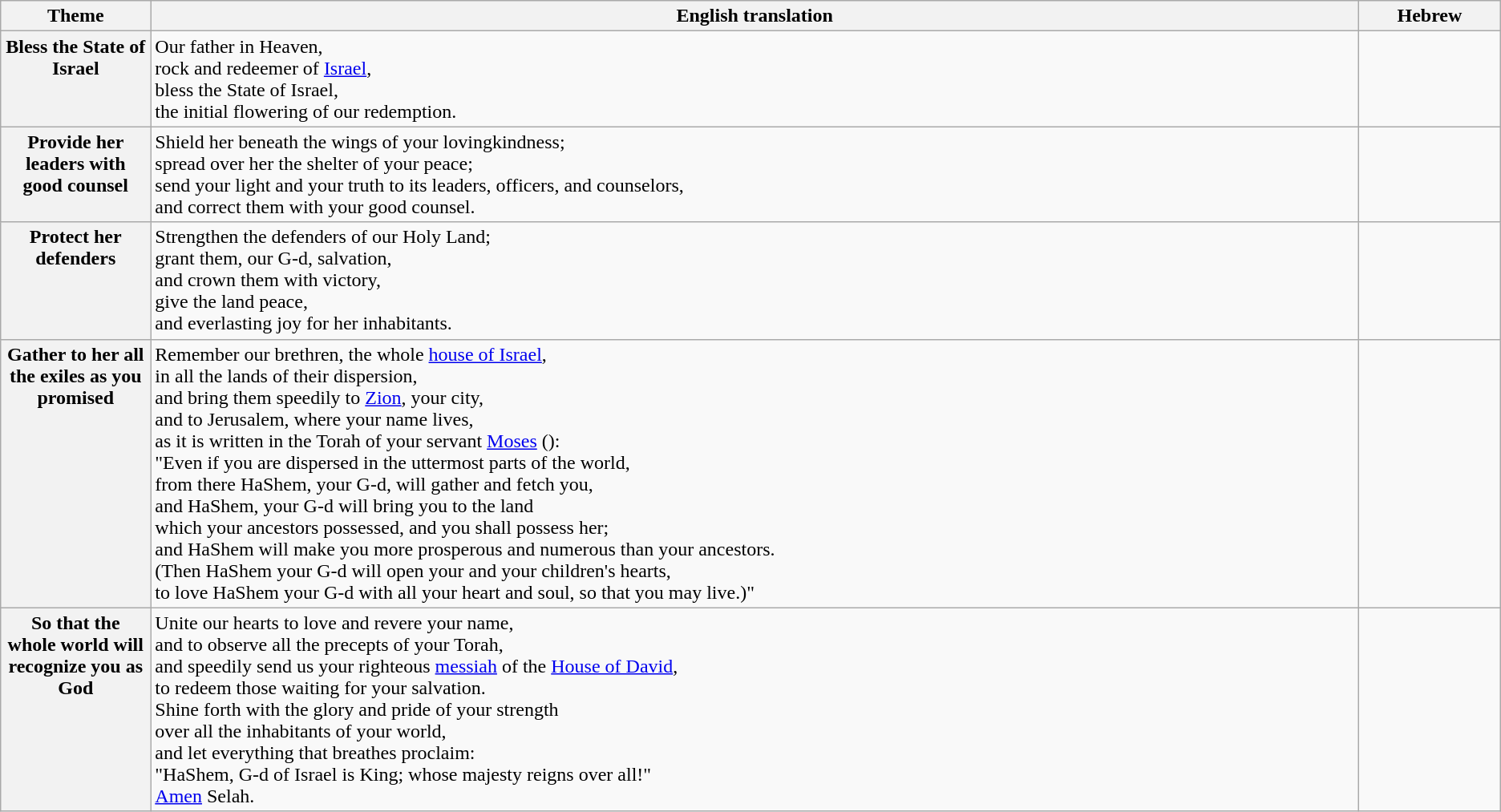<table class="wikitable">
<tr>
<th scope="col" style="width: 10%;">Theme</th>
<th scope="col" style="width: %;">English translation</th>
<th scope="col" style="width: %;">Hebrew</th>
</tr>
<tr style="vertical-align:top;">
<th>Bless the State of Israel</th>
<td>Our father in Heaven,<br>rock and redeemer of <a href='#'>Israel</a>,<br>bless the State of Israel,<br>the initial flowering of our redemption.</td>
<td style="text-align: right;"></td>
</tr>
<tr style="vertical-align:top;">
<th>Provide her leaders with good counsel</th>
<td>Shield her beneath the wings of your lovingkindness;<br>spread over her the shelter of your peace;<br>send your light and your truth to its leaders, officers, and counselors,<br>and correct them with your good counsel.</td>
<td style="text-align: right;"></td>
</tr>
<tr style="vertical-align:top;">
<th>Protect her defenders</th>
<td>Strengthen the defenders of our Holy Land;<br>grant them, our G-d, salvation,<br>and crown them with victory,<br>give the land peace,<br>and everlasting joy for her inhabitants.</td>
<td style="text-align: right;"></td>
</tr>
<tr style="vertical-align:top;">
<th>Gather to her all the exiles as you promised</th>
<td>Remember our brethren, the whole <a href='#'>house of Israel</a>,<br>in all the lands of their dispersion,<br>and bring them speedily to <a href='#'>Zion</a>, your city,<br>and to Jerusalem, where your name lives,<br>as it is written in the Torah of your servant <a href='#'>Moses</a> ():<br>"Even if you are dispersed in the uttermost parts of the world,<br>from there HaShem, your G-d, will gather and fetch you,<br>and HaShem, your G-d will bring you to the land<br>which your ancestors possessed, and you shall possess her;<br>and HaShem will make you more prosperous and numerous than your ancestors.<br>(Then HaShem your G-d will open your and your children's hearts,<br>to love HaShem your G-d with all your heart and soul, so that you may live.)"</td>
<td style="text-align: right;"></td>
</tr>
<tr style="vertical-align:top;">
<th>So that the whole world will recognize you as God</th>
<td>Unite our hearts to love and revere your name,<br>and to observe all the precepts of your Torah,<br>and speedily send us your righteous <a href='#'>messiah</a> of the <a href='#'>House of David</a>,<br>to redeem those waiting for your salvation.<br>Shine forth with the glory and pride of your strength<br>over all the inhabitants of your world,<br>and let everything that breathes proclaim:<br>"HaShem, G-d of Israel is King; whose majesty reigns over all!"<br><a href='#'>Amen</a> Selah.</td>
<td style="text-align: right;"></td>
</tr>
</table>
